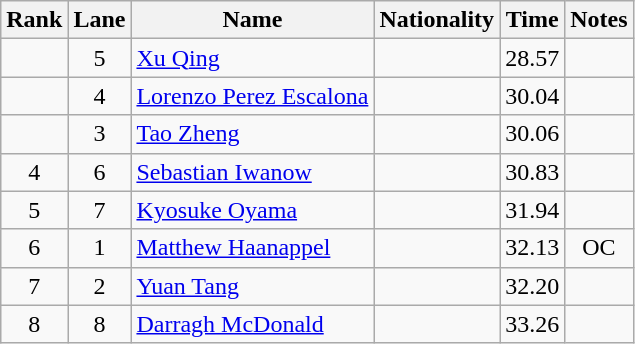<table class="wikitable">
<tr>
<th>Rank</th>
<th>Lane</th>
<th>Name</th>
<th>Nationality</th>
<th>Time</th>
<th>Notes</th>
</tr>
<tr>
<td align=center></td>
<td align=center>5</td>
<td><a href='#'>Xu Qing</a></td>
<td></td>
<td align=center>28.57</td>
<td align=center></td>
</tr>
<tr>
<td align=center></td>
<td align=center>4</td>
<td><a href='#'>Lorenzo Perez Escalona</a></td>
<td></td>
<td align=center>30.04</td>
<td align=center></td>
</tr>
<tr>
<td align=center></td>
<td align=center>3</td>
<td><a href='#'>Tao Zheng</a></td>
<td></td>
<td align=center>30.06</td>
<td align=center></td>
</tr>
<tr>
<td align=center>4</td>
<td align=center>6</td>
<td><a href='#'>Sebastian Iwanow</a></td>
<td></td>
<td align=center>30.83</td>
<td align=center></td>
</tr>
<tr>
<td align=center>5</td>
<td align=center>7</td>
<td><a href='#'>Kyosuke Oyama</a></td>
<td></td>
<td align=center>31.94</td>
<td align=center></td>
</tr>
<tr>
<td align=center>6</td>
<td align=center>1</td>
<td><a href='#'>Matthew Haanappel</a></td>
<td></td>
<td align=center>32.13</td>
<td align=center>OC</td>
</tr>
<tr>
<td align=center>7</td>
<td align=center>2</td>
<td><a href='#'>Yuan Tang</a></td>
<td></td>
<td align=center>32.20</td>
<td align=center></td>
</tr>
<tr>
<td align=center>8</td>
<td align=center>8</td>
<td><a href='#'>Darragh McDonald</a></td>
<td></td>
<td align=center>33.26</td>
<td align=center></td>
</tr>
</table>
